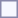<table style="border:1px solid #8888aa; background-color:#f7f8ff; padding:5px; font-size:95%; margin: 0px 12px 12px 0px;">
</table>
